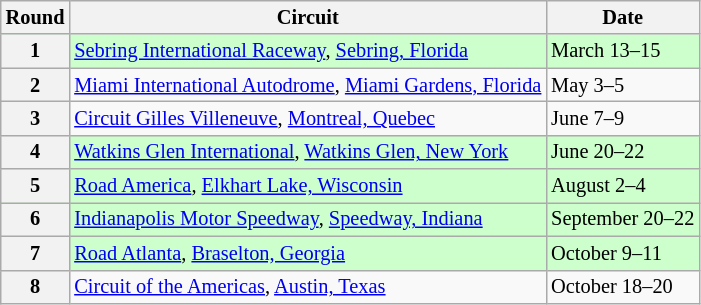<table class="wikitable" style="font-size:85%;">
<tr>
<th>Round</th>
<th>Circuit</th>
<th>Date</th>
</tr>
<tr style="background:#ccffcc;">
<th>1</th>
<td> <a href='#'>Sebring International Raceway</a>, <a href='#'>Sebring, Florida</a></td>
<td>March 13–15</td>
</tr>
<tr>
<th>2</th>
<td> <a href='#'>Miami International Autodrome</a>, <a href='#'>Miami Gardens, Florida</a></td>
<td>May 3–5</td>
</tr>
<tr>
<th>3</th>
<td> <a href='#'>Circuit Gilles Villeneuve</a>, <a href='#'>Montreal, Quebec</a></td>
<td>June 7–9</td>
</tr>
<tr style="background:#ccffcc;">
<th>4</th>
<td> <a href='#'>Watkins Glen International</a>, <a href='#'>Watkins Glen, New York</a></td>
<td>June 20–22</td>
</tr>
<tr style="background:#ccffcc;">
<th>5</th>
<td> <a href='#'>Road America</a>, <a href='#'>Elkhart Lake, Wisconsin</a></td>
<td>August 2–4</td>
</tr>
<tr style="background:#ccffcc;">
<th>6</th>
<td> <a href='#'>Indianapolis Motor Speedway</a>, <a href='#'>Speedway, Indiana</a></td>
<td>September 20–22</td>
</tr>
<tr style="background:#ccffcc;">
<th>7</th>
<td> <a href='#'>Road Atlanta</a>, <a href='#'>Braselton, Georgia</a></td>
<td>October 9–11</td>
</tr>
<tr>
<th>8</th>
<td> <a href='#'>Circuit of the Americas</a>, <a href='#'>Austin, Texas</a></td>
<td>October 18–20</td>
</tr>
</table>
